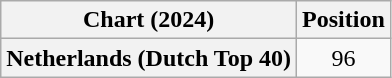<table class="wikitable sortable plainrowheaders" style="text-align:center">
<tr>
<th scope="col">Chart (2024)</th>
<th scope="col">Position</th>
</tr>
<tr>
<th scope="row">Netherlands (Dutch Top 40)</th>
<td>96</td>
</tr>
</table>
